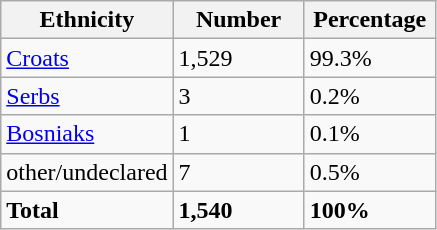<table class="wikitable">
<tr>
<th width="100px">Ethnicity</th>
<th width="80px">Number</th>
<th width="80px">Percentage</th>
</tr>
<tr>
<td><a href='#'>Croats</a></td>
<td>1,529</td>
<td>99.3%</td>
</tr>
<tr>
<td><a href='#'>Serbs</a></td>
<td>3</td>
<td>0.2%</td>
</tr>
<tr>
<td><a href='#'>Bosniaks</a></td>
<td>1</td>
<td>0.1%</td>
</tr>
<tr>
<td>other/undeclared</td>
<td>7</td>
<td>0.5%</td>
</tr>
<tr>
<td><strong>Total</strong></td>
<td><strong>1,540</strong></td>
<td><strong>100%</strong></td>
</tr>
</table>
